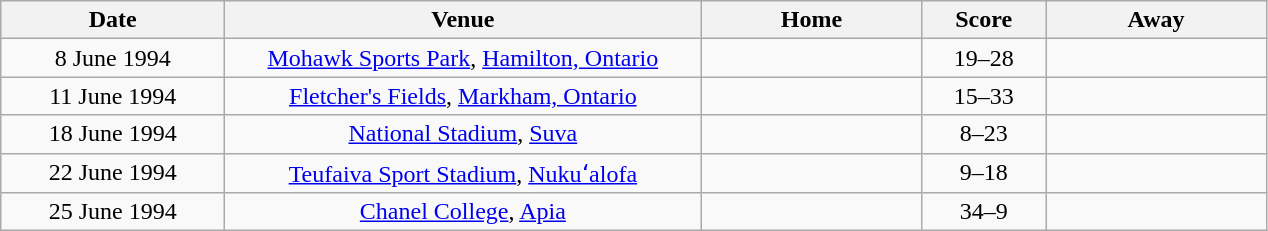<table class="wikitable" style="text-align:center">
<tr>
<th style="width:142px">Date</th>
<th scope="col" style="width:310px">Venue</th>
<th style="width:140px">Home</th>
<th style="width:75px">Score</th>
<th style="width:140px">Away</th>
</tr>
<tr>
<td>8 June 1994</td>
<td><a href='#'>Mohawk Sports Park</a>, <a href='#'>Hamilton, Ontario</a></td>
<td style="text-align:right"></td>
<td>19–28</td>
<td style="text-align:left"><strong></strong></td>
</tr>
<tr>
<td>11 June 1994</td>
<td><a href='#'>Fletcher's Fields</a>, <a href='#'>Markham, Ontario</a></td>
<td style="text-align:right"></td>
<td>15–33</td>
<td style="text-align:left"><strong></strong></td>
</tr>
<tr>
<td>18 June 1994</td>
<td><a href='#'>National Stadium</a>, <a href='#'>Suva</a></td>
<td style="text-align:right"></td>
<td>8–23</td>
<td style="text-align:left"><strong></strong></td>
</tr>
<tr>
<td>22 June 1994</td>
<td><a href='#'>Teufaiva Sport Stadium</a>, <a href='#'>Nukuʻalofa</a></td>
<td style="text-align:right"></td>
<td>9–18</td>
<td style="text-align:left"><strong></strong></td>
</tr>
<tr>
<td>25 June 1994</td>
<td><a href='#'>Chanel College</a>, <a href='#'>Apia</a></td>
<td style="text-align:right"><strong></strong></td>
<td>34–9</td>
<td style="text-align:left"></td>
</tr>
</table>
